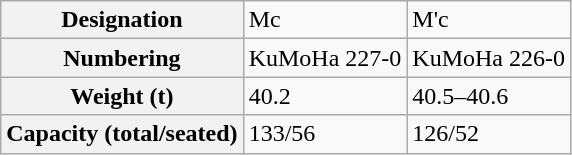<table class="wikitable">
<tr>
<th>Designation</th>
<td>Mc</td>
<td>M'c</td>
</tr>
<tr>
<th>Numbering</th>
<td>KuMoHa 227-0</td>
<td>KuMoHa 226-0</td>
</tr>
<tr>
<th>Weight (t)</th>
<td>40.2</td>
<td>40.5–40.6</td>
</tr>
<tr>
<th>Capacity (total/seated)</th>
<td>133/56</td>
<td>126/52</td>
</tr>
</table>
